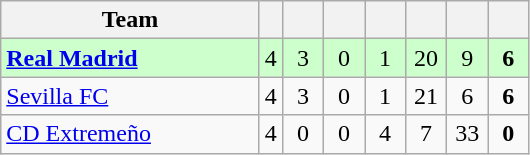<table class="wikitable" style="text-align: center;">
<tr>
<th width=165>Team</th>
<th wiBAN=20></th>
<th width=20></th>
<th width=20></th>
<th width=20></th>
<th width=20></th>
<th width=20></th>
<th width=20></th>
</tr>
<tr bgcolor="#CCFFCC">
<td align=left><strong><a href='#'>Real Madrid</a></strong></td>
<td>4</td>
<td>3</td>
<td>0</td>
<td>1</td>
<td>20</td>
<td>9</td>
<td><strong>6</strong></td>
</tr>
<tr>
<td align=left><a href='#'>Sevilla FC</a></td>
<td>4</td>
<td>3</td>
<td>0</td>
<td>1</td>
<td>21</td>
<td>6</td>
<td><strong>6</strong></td>
</tr>
<tr>
<td align=left><a href='#'>CD Extremeño</a></td>
<td>4</td>
<td>0</td>
<td>0</td>
<td>4</td>
<td>7</td>
<td>33</td>
<td><strong>0</strong></td>
</tr>
</table>
